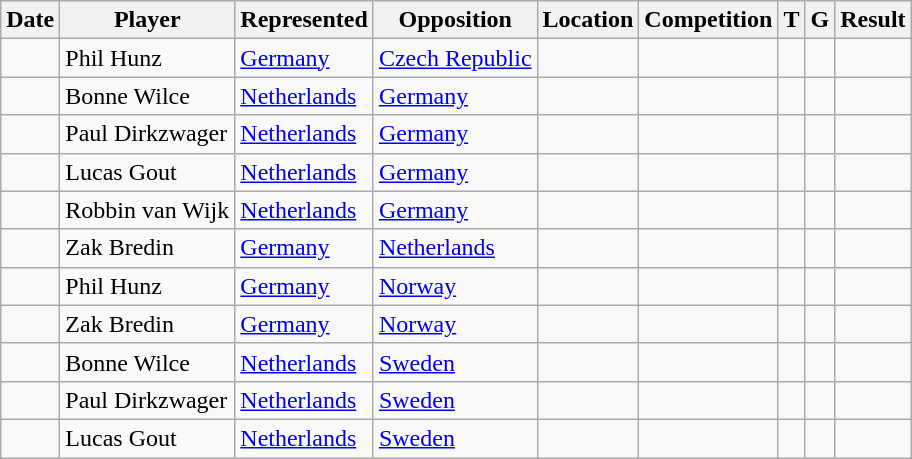<table class="wikitable">
<tr>
<th>Date</th>
<th>Player</th>
<th>Represented</th>
<th>Opposition</th>
<th>Location</th>
<th>Competition</th>
<th>T</th>
<th>G</th>
<th>Result</th>
</tr>
<tr>
<td></td>
<td> Phil Hunz</td>
<td> <a href='#'>Germany</a></td>
<td> <a href='#'>Czech Republic</a></td>
<td></td>
<td></td>
<td></td>
<td></td>
<td></td>
</tr>
<tr>
<td></td>
<td> Bonne Wilce</td>
<td> <a href='#'>Netherlands</a></td>
<td> <a href='#'>Germany</a></td>
<td></td>
<td></td>
<td></td>
<td></td>
<td></td>
</tr>
<tr>
<td></td>
<td> Paul Dirkzwager</td>
<td> <a href='#'>Netherlands</a></td>
<td> <a href='#'>Germany</a></td>
<td></td>
<td></td>
<td></td>
<td></td>
<td></td>
</tr>
<tr>
<td></td>
<td> Lucas Gout</td>
<td> <a href='#'>Netherlands</a></td>
<td> <a href='#'>Germany</a></td>
<td></td>
<td></td>
<td></td>
<td></td>
<td></td>
</tr>
<tr>
<td></td>
<td> Robbin van Wijk</td>
<td> <a href='#'>Netherlands</a></td>
<td> <a href='#'>Germany</a></td>
<td></td>
<td></td>
<td></td>
<td></td>
<td></td>
</tr>
<tr>
<td></td>
<td> Zak Bredin</td>
<td>  <a href='#'>Germany</a></td>
<td><a href='#'>Netherlands</a></td>
<td></td>
<td></td>
<td></td>
<td></td>
<td></td>
</tr>
<tr>
<td></td>
<td> Phil Hunz</td>
<td> <a href='#'>Germany</a></td>
<td> <a href='#'>Norway</a></td>
<td></td>
<td></td>
<td></td>
<td></td>
<td></td>
</tr>
<tr>
<td></td>
<td> Zak Bredin</td>
<td> <a href='#'>Germany</a></td>
<td> <a href='#'>Norway</a></td>
<td></td>
<td></td>
<td></td>
<td></td>
<td></td>
</tr>
<tr>
<td></td>
<td> Bonne Wilce</td>
<td> <a href='#'>Netherlands</a></td>
<td> <a href='#'>Sweden</a></td>
<td></td>
<td></td>
<td></td>
<td></td>
<td></td>
</tr>
<tr>
<td></td>
<td> Paul Dirkzwager</td>
<td> <a href='#'>Netherlands</a></td>
<td> <a href='#'>Sweden</a></td>
<td></td>
<td></td>
<td></td>
<td></td>
<td></td>
</tr>
<tr>
<td></td>
<td> Lucas Gout</td>
<td> <a href='#'>Netherlands</a></td>
<td> <a href='#'>Sweden</a></td>
<td></td>
<td></td>
<td></td>
<td></td>
<td></td>
</tr>
</table>
